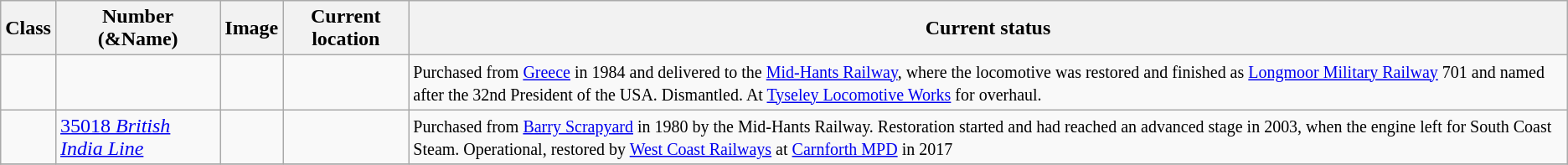<table class="wikitable">
<tr>
<th>Class</th>
<th>Number (&Name)</th>
<th>Image</th>
<th>Current location</th>
<th>Current status</th>
</tr>
<tr>
<td></td>
<td></td>
<td></td>
<td></td>
<td><small>Purchased from <a href='#'>Greece</a> in 1984 and delivered to the <a href='#'>Mid-Hants Railway</a>, where the locomotive was restored and finished as <a href='#'>Longmoor Military Railway</a> 701 and named after the 32nd President of the USA. Dismantled. At <a href='#'>Tyseley Locomotive Works</a> for overhaul. </small></td>
</tr>
<tr>
<td></td>
<td {{Center><a href='#'>35018 <em>British India Line</em></a></td>
<td></td>
<td></td>
<td><small>Purchased from <a href='#'>Barry Scrapyard</a> in 1980 by the Mid-Hants Railway. Restoration started and had reached an advanced stage in 2003, when the engine left for South Coast Steam. Operational, restored by <a href='#'>West Coast Railways</a> at <a href='#'>Carnforth MPD</a> in 2017</small></td>
</tr>
<tr>
</tr>
</table>
